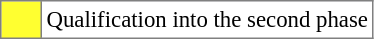<table bgcolor="#f7f8ff" cellpadding="3" cellspacing="0" border="1" style="font-size: 95%; border: gray solid 1px; border-collapse: collapse;text-align:center;">
<tr>
<td style="background: #ffff30;" width="20"></td>
<td bgcolor="#ffffff" align="left">Qualification into the second phase</td>
</tr>
</table>
